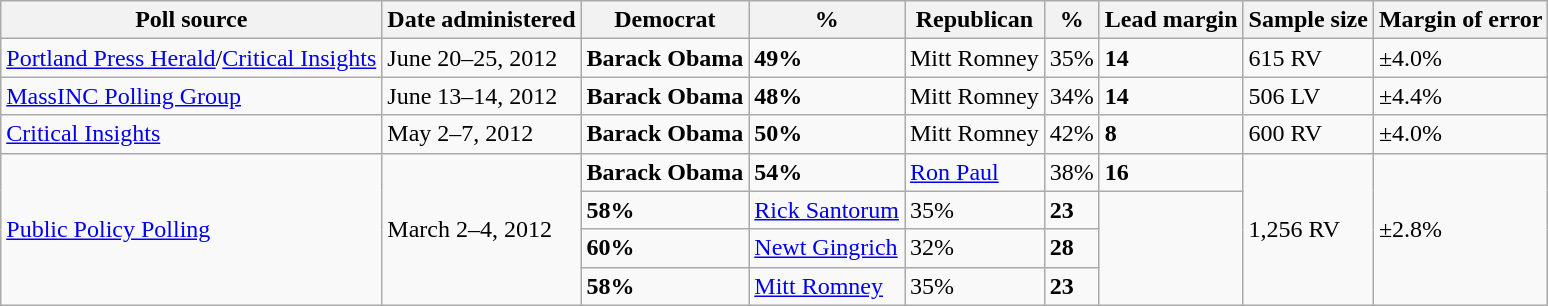<table class="wikitable">
<tr valign=bottom>
<th>Poll source</th>
<th>Date administered</th>
<th>Democrat</th>
<th>%</th>
<th>Republican</th>
<th>%</th>
<th>Lead margin</th>
<th>Sample size</th>
<th>Margin of error</th>
</tr>
<tr>
<td><a href='#'>Portland Press Herald</a>/<a href='#'>Critical Insights</a></td>
<td>June 20–25, 2012</td>
<td><strong>Barack Obama</strong></td>
<td><strong>49%</strong></td>
<td>Mitt Romney</td>
<td>35%</td>
<td><strong>14</strong></td>
<td>615 RV</td>
<td>±4.0%</td>
</tr>
<tr>
<td><a href='#'>MassINC Polling Group</a></td>
<td>June 13–14, 2012</td>
<td><strong>Barack Obama</strong></td>
<td><strong>48%</strong></td>
<td>Mitt Romney</td>
<td>34%</td>
<td><strong>14</strong></td>
<td>506 LV</td>
<td>±4.4%</td>
</tr>
<tr>
<td><a href='#'>Critical Insights</a></td>
<td>May 2–7, 2012</td>
<td><strong>Barack Obama</strong></td>
<td><strong>50%</strong></td>
<td>Mitt Romney</td>
<td>42%</td>
<td><strong>8</strong></td>
<td>600 RV</td>
<td>±4.0%</td>
</tr>
<tr>
<td rowspan=4><a href='#'>Public Policy Polling</a></td>
<td rowspan=4>March 2–4, 2012</td>
<td><strong>Barack Obama</strong></td>
<td><strong>54%</strong></td>
<td><a href='#'>Ron Paul</a></td>
<td>38%</td>
<td><strong>16</strong></td>
<td rowspan=4>1,256 RV</td>
<td rowspan=4>±2.8%</td>
</tr>
<tr>
<td><strong>58%</strong></td>
<td><a href='#'>Rick Santorum</a></td>
<td>35%</td>
<td><strong>23</strong></td>
</tr>
<tr>
<td><strong>60%</strong></td>
<td><a href='#'>Newt Gingrich</a></td>
<td>32%</td>
<td><strong>28</strong></td>
</tr>
<tr>
<td><strong>58%</strong></td>
<td><a href='#'>Mitt Romney</a></td>
<td>35%</td>
<td><strong>23</strong></td>
</tr>
</table>
